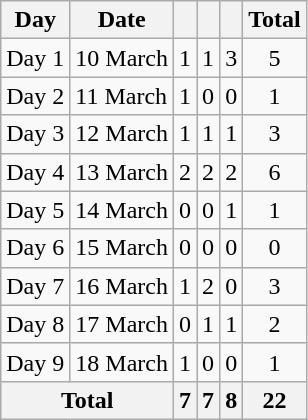<table class="wikitable" style="font-size:100%">
<tr>
<th>Day</th>
<th>Date</th>
<th></th>
<th></th>
<th></th>
<th>Total</th>
</tr>
<tr>
<td align="center">Day 1</td>
<td>10 March</td>
<td align="center">1</td>
<td align="center">1</td>
<td align="center">3</td>
<td align="center">5</td>
</tr>
<tr>
<td align="center">Day 2</td>
<td>11 March</td>
<td align="center">1</td>
<td align="center">0</td>
<td align="center">0</td>
<td align="center">1</td>
</tr>
<tr>
<td align="center">Day 3</td>
<td>12 March</td>
<td align="center">1</td>
<td align="center">1</td>
<td align="center">1</td>
<td align="center">3</td>
</tr>
<tr>
<td align="center">Day 4</td>
<td>13 March</td>
<td align="center">2</td>
<td align="center">2</td>
<td align="center">2</td>
<td align="center">6</td>
</tr>
<tr>
<td align="center">Day 5</td>
<td>14 March</td>
<td align="center">0</td>
<td align="center">0</td>
<td align="center">1</td>
<td align="center">1</td>
</tr>
<tr>
<td align="center">Day 6</td>
<td>15 March</td>
<td align="center">0</td>
<td align="center">0</td>
<td align="center">0</td>
<td align="center">0</td>
</tr>
<tr>
<td align="center">Day 7</td>
<td>16 March</td>
<td align="center">1</td>
<td align="center">2</td>
<td align="center">0</td>
<td align="center">3</td>
</tr>
<tr>
<td align="center">Day 8</td>
<td>17 March</td>
<td align="center">0</td>
<td align="center">1</td>
<td align="center">1</td>
<td align="center">2</td>
</tr>
<tr>
<td align="center">Day 9</td>
<td>18 March</td>
<td align="center">1</td>
<td align="center">0</td>
<td align="center">0</td>
<td align="center">1</td>
</tr>
<tr>
<th colspan=2>Total</th>
<th>7</th>
<th>7</th>
<th>8</th>
<th>22</th>
</tr>
</table>
